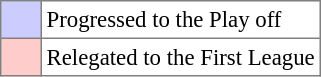<table bgcolor="#f7f8ff" cellpadding="3" cellspacing="0" border="1" style="font-size: 95%; border: gray solid 1px; border-collapse: collapse;text-align:center;">
<tr>
<td style="background:#CCCCFF;" width="20"></td>
<td bgcolor="#ffffff" align="left">Progressed to the Play off</td>
</tr>
<tr>
<td style="background: #FFCCCC;" width="20"></td>
<td bgcolor="#ffffff" align="left">Relegated to the First League</td>
</tr>
</table>
